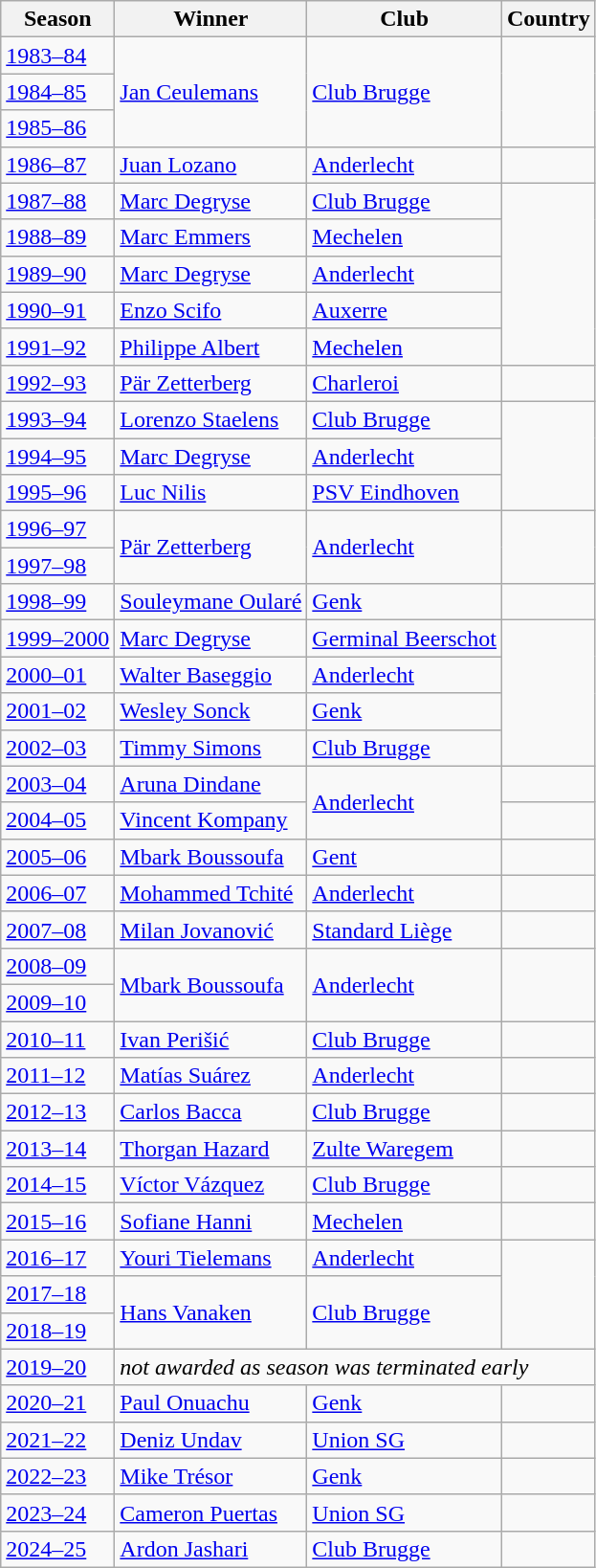<table class=wikitable>
<tr>
<th>Season</th>
<th>Winner</th>
<th>Club</th>
<th>Country</th>
</tr>
<tr>
<td><a href='#'>1983–84</a></td>
<td rowspan="3"><a href='#'>Jan Ceulemans</a></td>
<td rowspan="3"><a href='#'>Club Brugge</a></td>
<td rowspan="3"></td>
</tr>
<tr>
<td><a href='#'>1984–85</a></td>
</tr>
<tr>
<td><a href='#'>1985–86</a></td>
</tr>
<tr>
<td><a href='#'>1986–87</a></td>
<td><a href='#'>Juan Lozano</a></td>
<td><a href='#'>Anderlecht</a></td>
<td></td>
</tr>
<tr>
<td><a href='#'>1987–88</a></td>
<td><a href='#'>Marc Degryse</a></td>
<td><a href='#'>Club Brugge</a></td>
<td rowspan="5"></td>
</tr>
<tr>
<td><a href='#'>1988–89</a></td>
<td><a href='#'>Marc Emmers</a></td>
<td><a href='#'>Mechelen</a></td>
</tr>
<tr>
<td><a href='#'>1989–90</a></td>
<td><a href='#'>Marc Degryse</a></td>
<td><a href='#'>Anderlecht</a></td>
</tr>
<tr>
<td><a href='#'>1990–91</a></td>
<td><a href='#'>Enzo Scifo</a></td>
<td><a href='#'>Auxerre</a></td>
</tr>
<tr>
<td><a href='#'>1991–92</a></td>
<td><a href='#'>Philippe Albert</a></td>
<td><a href='#'>Mechelen</a></td>
</tr>
<tr>
<td><a href='#'>1992–93</a></td>
<td><a href='#'>Pär Zetterberg</a></td>
<td><a href='#'>Charleroi</a></td>
<td></td>
</tr>
<tr>
<td><a href='#'>1993–94</a></td>
<td><a href='#'>Lorenzo Staelens</a></td>
<td><a href='#'>Club Brugge</a></td>
<td rowspan="3"></td>
</tr>
<tr>
<td><a href='#'>1994–95</a></td>
<td><a href='#'>Marc Degryse</a></td>
<td><a href='#'>Anderlecht</a></td>
</tr>
<tr>
<td><a href='#'>1995–96</a></td>
<td><a href='#'>Luc Nilis</a></td>
<td><a href='#'>PSV Eindhoven</a></td>
</tr>
<tr>
<td><a href='#'>1996–97</a></td>
<td rowspan="2"><a href='#'>Pär Zetterberg</a></td>
<td rowspan="2"><a href='#'>Anderlecht</a></td>
<td rowspan="2"></td>
</tr>
<tr>
<td><a href='#'>1997–98</a></td>
</tr>
<tr>
<td><a href='#'>1998–99</a></td>
<td><a href='#'>Souleymane Oularé</a></td>
<td><a href='#'>Genk</a></td>
<td></td>
</tr>
<tr>
<td><a href='#'>1999–2000</a></td>
<td><a href='#'>Marc Degryse</a></td>
<td><a href='#'>Germinal Beerschot</a></td>
<td rowspan="4"></td>
</tr>
<tr>
<td><a href='#'>2000–01</a></td>
<td><a href='#'>Walter Baseggio</a></td>
<td><a href='#'>Anderlecht</a></td>
</tr>
<tr>
<td><a href='#'>2001–02</a></td>
<td><a href='#'>Wesley Sonck</a></td>
<td><a href='#'>Genk</a></td>
</tr>
<tr>
<td><a href='#'>2002–03</a></td>
<td><a href='#'>Timmy Simons</a></td>
<td><a href='#'>Club Brugge</a></td>
</tr>
<tr>
<td><a href='#'>2003–04</a></td>
<td><a href='#'>Aruna Dindane</a></td>
<td rowspan="2"><a href='#'>Anderlecht</a></td>
<td></td>
</tr>
<tr>
<td><a href='#'>2004–05</a></td>
<td><a href='#'>Vincent Kompany</a></td>
<td></td>
</tr>
<tr>
<td><a href='#'>2005–06</a></td>
<td><a href='#'>Mbark Boussoufa</a></td>
<td><a href='#'>Gent</a></td>
<td></td>
</tr>
<tr>
<td><a href='#'>2006–07</a></td>
<td><a href='#'>Mohammed Tchité</a></td>
<td><a href='#'>Anderlecht</a></td>
<td></td>
</tr>
<tr>
<td><a href='#'>2007–08</a></td>
<td><a href='#'>Milan Jovanović</a></td>
<td><a href='#'>Standard Liège</a></td>
<td></td>
</tr>
<tr>
<td><a href='#'>2008–09</a></td>
<td rowspan="2"><a href='#'>Mbark Boussoufa</a></td>
<td rowspan="2"><a href='#'>Anderlecht</a></td>
<td rowspan="2"></td>
</tr>
<tr>
<td><a href='#'>2009–10</a></td>
</tr>
<tr>
<td><a href='#'>2010–11</a></td>
<td><a href='#'>Ivan Perišić</a></td>
<td><a href='#'>Club Brugge</a></td>
<td></td>
</tr>
<tr>
<td><a href='#'>2011–12</a></td>
<td><a href='#'>Matías Suárez</a></td>
<td><a href='#'>Anderlecht</a></td>
<td></td>
</tr>
<tr>
<td><a href='#'>2012–13</a></td>
<td><a href='#'>Carlos Bacca</a></td>
<td><a href='#'>Club Brugge</a></td>
<td></td>
</tr>
<tr>
<td><a href='#'>2013–14</a></td>
<td><a href='#'>Thorgan Hazard</a></td>
<td><a href='#'>Zulte Waregem</a></td>
<td></td>
</tr>
<tr>
<td><a href='#'>2014–15</a></td>
<td><a href='#'>Víctor Vázquez</a></td>
<td><a href='#'>Club Brugge</a></td>
<td></td>
</tr>
<tr>
<td><a href='#'>2015–16</a></td>
<td><a href='#'>Sofiane Hanni</a></td>
<td><a href='#'>Mechelen</a></td>
<td></td>
</tr>
<tr>
<td><a href='#'>2016–17</a></td>
<td><a href='#'>Youri Tielemans</a></td>
<td><a href='#'>Anderlecht</a></td>
<td rowspan="3"></td>
</tr>
<tr>
<td><a href='#'>2017–18</a></td>
<td rowspan="2"><a href='#'>Hans Vanaken</a></td>
<td rowspan="2"><a href='#'>Club Brugge</a></td>
</tr>
<tr>
<td><a href='#'>2018–19</a></td>
</tr>
<tr>
<td><a href='#'>2019–20</a></td>
<td colspan=3><em>not awarded as season was terminated early</em></td>
</tr>
<tr>
<td><a href='#'>2020–21</a></td>
<td><a href='#'>Paul Onuachu</a></td>
<td><a href='#'>Genk</a></td>
<td></td>
</tr>
<tr>
<td><a href='#'>2021–22</a></td>
<td><a href='#'>Deniz Undav</a></td>
<td><a href='#'>Union SG</a></td>
<td></td>
</tr>
<tr>
<td><a href='#'>2022–23</a></td>
<td><a href='#'>Mike Trésor</a></td>
<td><a href='#'>Genk</a></td>
<td></td>
</tr>
<tr>
<td><a href='#'>2023–24</a></td>
<td><a href='#'>Cameron Puertas</a></td>
<td><a href='#'>Union SG</a></td>
<td></td>
</tr>
<tr>
<td><a href='#'>2024–25</a></td>
<td><a href='#'>Ardon Jashari</a></td>
<td><a href='#'>Club Brugge</a></td>
<td></td>
</tr>
</table>
